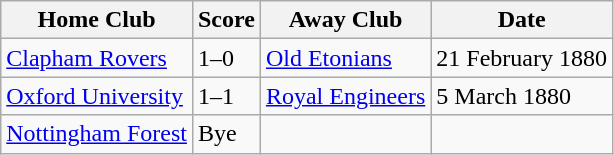<table class="wikitable">
<tr>
<th>Home Club</th>
<th>Score</th>
<th>Away Club</th>
<th>Date</th>
</tr>
<tr>
<td><a href='#'>Clapham Rovers</a></td>
<td>1–0</td>
<td><a href='#'>Old Etonians</a></td>
<td>21 February 1880</td>
</tr>
<tr>
<td><a href='#'>Oxford University</a></td>
<td>1–1</td>
<td><a href='#'>Royal Engineers</a></td>
<td>5 March 1880</td>
</tr>
<tr>
<td><a href='#'>Nottingham Forest</a></td>
<td>Bye</td>
<td></td>
<td></td>
</tr>
</table>
